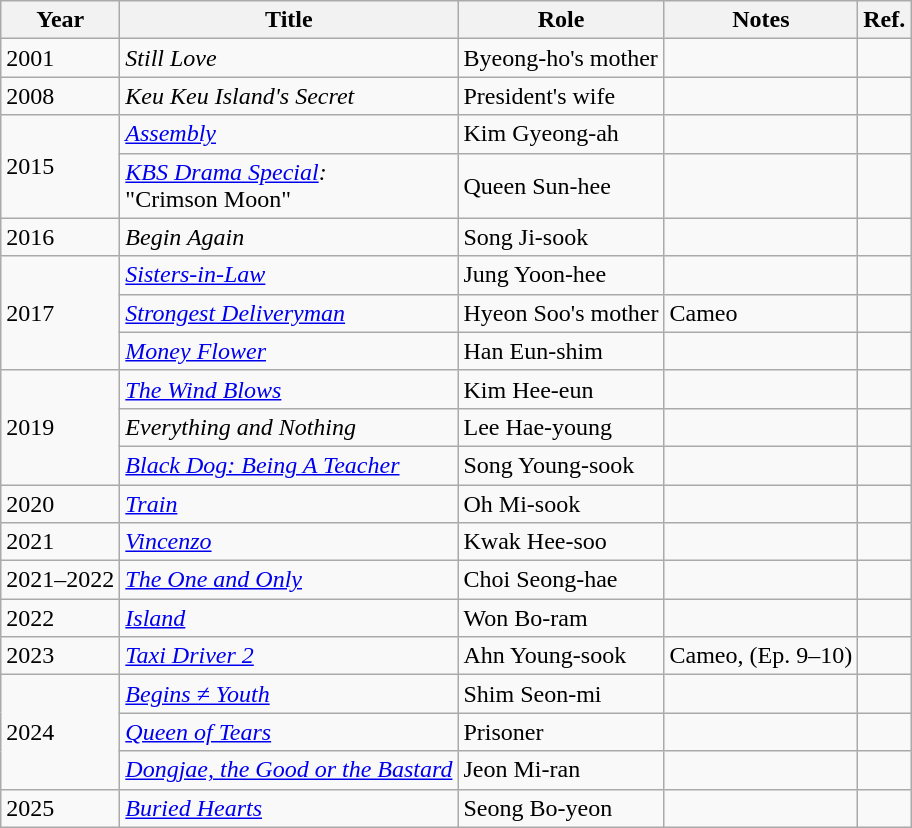<table class="wikitable">
<tr>
<th>Year</th>
<th>Title</th>
<th>Role</th>
<th>Notes</th>
<th>Ref.</th>
</tr>
<tr>
<td>2001</td>
<td><em>Still Love</em></td>
<td>Byeong-ho's mother</td>
<td></td>
<td></td>
</tr>
<tr>
<td>2008</td>
<td><em>Keu Keu Island's Secret</em></td>
<td>President's wife</td>
<td></td>
<td></td>
</tr>
<tr>
<td rowspan="2">2015</td>
<td><em><a href='#'>Assembly</a></em></td>
<td>Kim Gyeong-ah</td>
<td></td>
<td></td>
</tr>
<tr>
<td><em><a href='#'>KBS Drama Special</a>:</em><br>"Crimson Moon"</td>
<td>Queen Sun-hee</td>
<td></td>
<td></td>
</tr>
<tr>
<td>2016</td>
<td><em>Begin Again</em></td>
<td>Song Ji-sook</td>
<td></td>
<td></td>
</tr>
<tr>
<td rowspan="3">2017</td>
<td><em><a href='#'>Sisters-in-Law</a></em></td>
<td>Jung Yoon-hee</td>
<td></td>
<td></td>
</tr>
<tr>
<td><em><a href='#'>Strongest Deliveryman</a></em></td>
<td>Hyeon Soo's mother</td>
<td>Cameo</td>
<td></td>
</tr>
<tr>
<td><em><a href='#'>Money Flower</a></em></td>
<td>Han Eun-shim</td>
<td></td>
<td></td>
</tr>
<tr>
<td rowspan="3">2019</td>
<td><em><a href='#'>The Wind Blows</a></em></td>
<td>Kim Hee-eun</td>
<td></td>
<td></td>
</tr>
<tr>
<td><em>Everything and Nothing</em></td>
<td>Lee Hae-young</td>
<td></td>
<td></td>
</tr>
<tr>
<td><em><a href='#'>Black Dog: Being A Teacher</a></em></td>
<td>Song Young-sook</td>
<td></td>
<td></td>
</tr>
<tr>
<td>2020</td>
<td><em><a href='#'>Train</a></em></td>
<td>Oh Mi-sook</td>
<td></td>
<td></td>
</tr>
<tr>
<td>2021</td>
<td><em><a href='#'>Vincenzo</a></em></td>
<td>Kwak Hee-soo</td>
<td></td>
<td></td>
</tr>
<tr>
<td>2021–2022</td>
<td><em><a href='#'>The One and Only</a></em></td>
<td>Choi Seong-hae</td>
<td></td>
<td></td>
</tr>
<tr>
<td>2022</td>
<td><em><a href='#'>Island</a></em></td>
<td>Won Bo-ram</td>
<td></td>
<td></td>
</tr>
<tr>
<td>2023</td>
<td><em><a href='#'>Taxi Driver 2</a></em></td>
<td>Ahn Young-sook</td>
<td>Cameo, (Ep. 9–10)</td>
<td></td>
</tr>
<tr>
<td rowspan="3">2024</td>
<td><em><a href='#'>Begins ≠ Youth</a></em></td>
<td>Shim Seon-mi</td>
<td></td>
<td></td>
</tr>
<tr>
<td><em><a href='#'>Queen of Tears</a></em></td>
<td>Prisoner</td>
<td></td>
<td></td>
</tr>
<tr>
<td><em><a href='#'>Dongjae, the Good or the Bastard</a></em></td>
<td>Jeon Mi-ran</td>
<td></td>
<td></td>
</tr>
<tr>
<td>2025</td>
<td><em><a href='#'>Buried Hearts</a></em></td>
<td>Seong Bo-yeon</td>
<td></td>
<td></td>
</tr>
</table>
